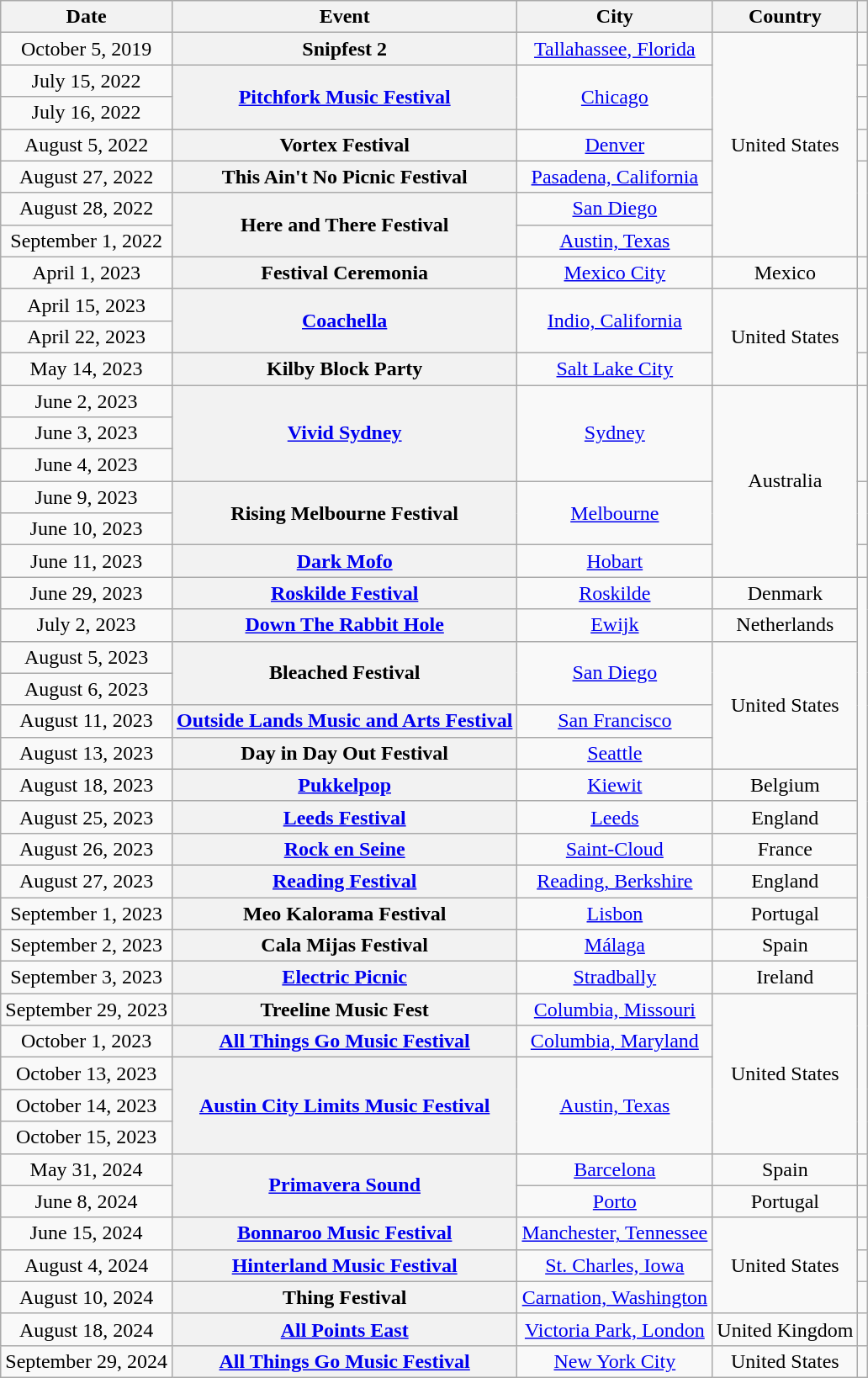<table class="wikitable plainrowheaders" style="text-align:center;">
<tr>
<th>Date</th>
<th>Event</th>
<th>City</th>
<th>Country</th>
<th></th>
</tr>
<tr>
<td>October 5, 2019</td>
<th scope="row">Snipfest 2</th>
<td><a href='#'>Tallahassee, Florida</a></td>
<td rowspan="7">United States</td>
<td></td>
</tr>
<tr>
<td>July 15, 2022</td>
<th rowspan="2" scope="row"><a href='#'>Pitchfork Music Festival</a></th>
<td rowspan="2"><a href='#'>Chicago</a></td>
<td></td>
</tr>
<tr>
<td>July 16, 2022</td>
<td></td>
</tr>
<tr>
<td>August 5, 2022</td>
<th scope="row">Vortex Festival</th>
<td><a href='#'>Denver</a></td>
<td></td>
</tr>
<tr>
<td>August 27, 2022</td>
<th scope="row">This Ain't No Picnic Festival</th>
<td><a href='#'>Pasadena, California</a></td>
<td rowspan="3"></td>
</tr>
<tr>
<td>August 28, 2022</td>
<th scope="row" rowspan="2">Here and There Festival</th>
<td><a href='#'>San Diego</a></td>
</tr>
<tr>
<td>September 1, 2022</td>
<td><a href='#'>Austin, Texas</a></td>
</tr>
<tr>
<td>April 1, 2023</td>
<th scope="row">Festival Ceremonia</th>
<td><a href='#'>Mexico City</a></td>
<td>Mexico</td>
<td></td>
</tr>
<tr>
<td>April 15, 2023</td>
<th scope="row" rowspan="2"><a href='#'>Coachella</a></th>
<td rowspan="2"><a href='#'>Indio, California</a></td>
<td rowspan="3">United States</td>
<td rowspan="2"></td>
</tr>
<tr>
<td>April 22, 2023</td>
</tr>
<tr>
<td>May 14, 2023</td>
<th scope="row">Kilby Block Party</th>
<td><a href='#'>Salt Lake City</a></td>
<td></td>
</tr>
<tr>
<td>June 2, 2023</td>
<th scope="row" rowspan="3"><a href='#'>Vivid Sydney</a></th>
<td rowspan="3"><a href='#'>Sydney</a></td>
<td rowspan="6">Australia</td>
<td rowspan="3"></td>
</tr>
<tr>
<td>June 3, 2023</td>
</tr>
<tr>
<td>June 4, 2023</td>
</tr>
<tr>
<td>June 9, 2023</td>
<th scope="row" rowspan="2">Rising Melbourne Festival</th>
<td rowspan="2"><a href='#'>Melbourne</a></td>
<td rowspan="2"></td>
</tr>
<tr>
<td>June 10, 2023</td>
</tr>
<tr>
<td>June 11, 2023</td>
<th scope="row"><a href='#'>Dark Mofo</a></th>
<td><a href='#'>Hobart</a></td>
<td></td>
</tr>
<tr>
<td>June 29, 2023</td>
<th scope="row"><a href='#'>Roskilde Festival</a></th>
<td><a href='#'>Roskilde</a></td>
<td>Denmark</td>
<td rowspan="18"></td>
</tr>
<tr>
<td>July 2, 2023</td>
<th scope="row"><a href='#'>Down The Rabbit Hole</a></th>
<td><a href='#'>Ewijk</a></td>
<td>Netherlands</td>
</tr>
<tr>
<td>August 5, 2023</td>
<th scope="row" rowspan="2">Bleached Festival</th>
<td rowspan="2"><a href='#'>San Diego</a></td>
<td rowspan="4">United States</td>
</tr>
<tr>
<td>August 6, 2023</td>
</tr>
<tr>
<td>August 11, 2023</td>
<th scope="row"><a href='#'>Outside Lands Music and Arts Festival</a></th>
<td><a href='#'>San Francisco</a></td>
</tr>
<tr>
<td>August 13, 2023</td>
<th scope="row">Day in Day Out Festival</th>
<td><a href='#'>Seattle</a></td>
</tr>
<tr>
<td>August 18, 2023</td>
<th scope="row"><a href='#'>Pukkelpop</a></th>
<td><a href='#'>Kiewit</a></td>
<td>Belgium</td>
</tr>
<tr>
<td>August 25, 2023</td>
<th scope="row"><a href='#'>Leeds Festival</a></th>
<td><a href='#'>Leeds</a></td>
<td>England</td>
</tr>
<tr>
<td>August 26, 2023</td>
<th scope="row"><a href='#'>Rock en Seine</a></th>
<td><a href='#'>Saint-Cloud</a></td>
<td>France</td>
</tr>
<tr>
<td>August 27, 2023</td>
<th scope="row"><a href='#'>Reading Festival</a></th>
<td><a href='#'>Reading, Berkshire</a></td>
<td>England</td>
</tr>
<tr>
<td>September 1, 2023</td>
<th scope="row">Meo Kalorama Festival</th>
<td><a href='#'>Lisbon</a></td>
<td>Portugal</td>
</tr>
<tr>
<td>September 2, 2023</td>
<th scope="row">Cala Mijas Festival</th>
<td><a href='#'>Málaga</a></td>
<td>Spain</td>
</tr>
<tr>
<td>September 3, 2023</td>
<th scope="row"><a href='#'>Electric Picnic</a></th>
<td><a href='#'>Stradbally</a></td>
<td>Ireland</td>
</tr>
<tr>
<td>September 29, 2023</td>
<th scope="row">Treeline Music Fest</th>
<td><a href='#'>Columbia, Missouri</a></td>
<td rowspan="5">United States</td>
</tr>
<tr>
<td>October 1, 2023</td>
<th scope="row"><a href='#'>All Things Go Music Festival</a></th>
<td><a href='#'>Columbia, Maryland</a></td>
</tr>
<tr>
<td>October 13, 2023</td>
<th scope="row" rowspan="3"><a href='#'>Austin City Limits Music Festival</a></th>
<td rowspan="3"><a href='#'>Austin, Texas</a></td>
</tr>
<tr>
<td>October 14, 2023</td>
</tr>
<tr>
<td>October 15, 2023</td>
</tr>
<tr>
<td>May 31, 2024</td>
<th scope="row" rowspan="2"><a href='#'>Primavera Sound</a></th>
<td><a href='#'>Barcelona</a></td>
<td>Spain</td>
<td></td>
</tr>
<tr>
<td>June 8, 2024</td>
<td><a href='#'>Porto</a></td>
<td>Portugal</td>
<td></td>
</tr>
<tr>
<td>June 15, 2024</td>
<th scope="row"><a href='#'>Bonnaroo Music Festival</a></th>
<td><a href='#'>Manchester, Tennessee</a></td>
<td rowspan="3">United States</td>
<td></td>
</tr>
<tr>
<td>August 4, 2024</td>
<th scope="row"><a href='#'>Hinterland Music Festival</a></th>
<td><a href='#'>St. Charles, Iowa</a></td>
<td></td>
</tr>
<tr>
<td>August 10, 2024</td>
<th scope="row">Thing Festival</th>
<td><a href='#'>Carnation, Washington</a></td>
<td></td>
</tr>
<tr>
<td>August 18, 2024</td>
<th scope="row"><a href='#'>All Points East</a></th>
<td><a href='#'>Victoria Park, London</a></td>
<td>United Kingdom</td>
<td></td>
</tr>
<tr>
<td>September 29, 2024</td>
<th scope="row"><a href='#'>All Things Go Music Festival</a></th>
<td><a href='#'>New York City</a></td>
<td>United States</td>
<td></td>
</tr>
</table>
